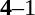<table style="text-align:center">
<tr>
<th width=223></th>
<th width=100></th>
<th width=223></th>
</tr>
<tr>
<td align=right><strong></strong></td>
<td><strong>4</strong>–1</td>
<td align=left></td>
</tr>
</table>
